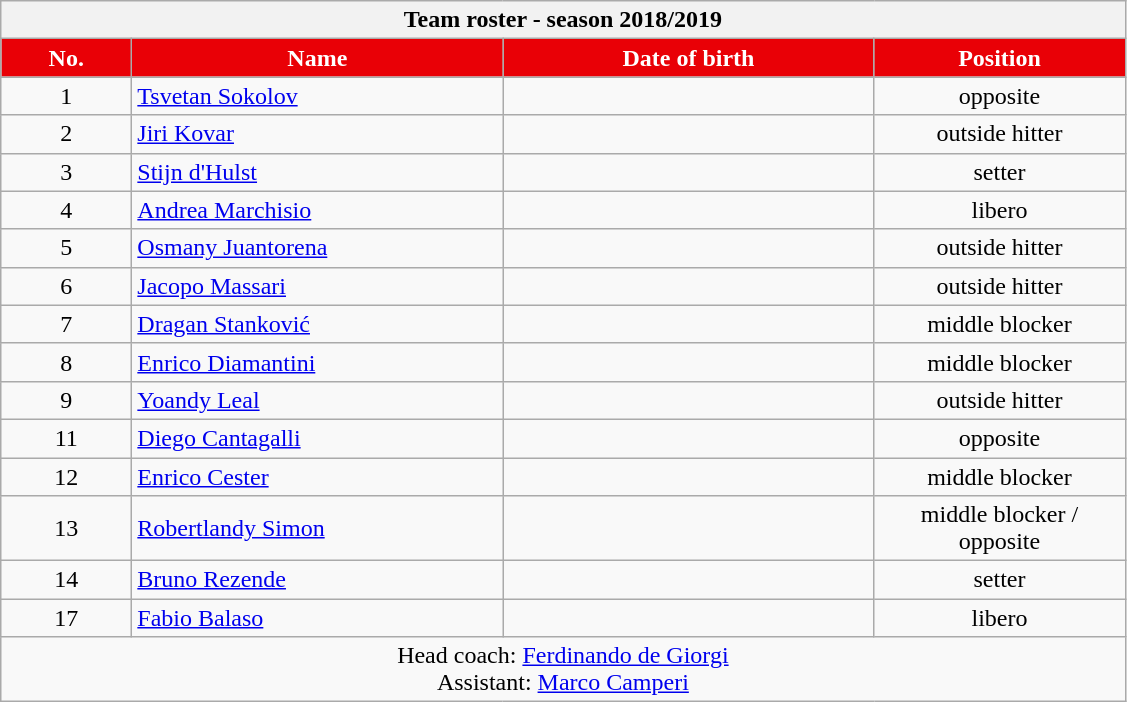<table class="wikitable collapsible collapsed sortable" style="font-size:100%; text-align:center;">
<tr>
<th colspan=6>Team roster - season 2018/2019</th>
</tr>
<tr>
<th style="width:5em; color:#FFFFFF; background-color:#E90006">No.</th>
<th style="width:15em; color:#FFFFFF; background-color:#E90006">Name</th>
<th style="width:15em; color:#FFFFFF; background-color:#E90006">Date of birth</th>
<th style="width:10em; color:#FFFFFF; background-color:#E90006">Position</th>
</tr>
<tr>
<td>1</td>
<td align="left"> <a href='#'>Tsvetan Sokolov</a></td>
<td align="right"></td>
<td>opposite</td>
</tr>
<tr>
<td>2</td>
<td align="left"> <a href='#'>Jiri Kovar</a></td>
<td align="right"></td>
<td>outside hitter</td>
</tr>
<tr>
<td>3</td>
<td align="left"> <a href='#'>Stijn d'Hulst</a></td>
<td align="right"></td>
<td>setter</td>
</tr>
<tr>
<td>4</td>
<td align="left"> <a href='#'>Andrea Marchisio</a></td>
<td align="right"></td>
<td>libero</td>
</tr>
<tr>
<td>5</td>
<td align="left"> <a href='#'>Osmany Juantorena</a></td>
<td align="right"></td>
<td>outside hitter</td>
</tr>
<tr>
<td>6</td>
<td align="left"> <a href='#'>Jacopo Massari</a></td>
<td align="right"></td>
<td>outside hitter</td>
</tr>
<tr>
<td>7</td>
<td align="left"> <a href='#'>Dragan Stanković</a></td>
<td align="right"></td>
<td>middle blocker</td>
</tr>
<tr>
<td>8</td>
<td align="left"> <a href='#'>Enrico Diamantini</a></td>
<td align="right"></td>
<td>middle blocker</td>
</tr>
<tr>
<td>9</td>
<td align="left"> <a href='#'>Yoandy Leal</a></td>
<td align="right"></td>
<td>outside hitter</td>
</tr>
<tr>
<td>11</td>
<td align="left"> <a href='#'>Diego Cantagalli</a></td>
<td align="right"></td>
<td>opposite</td>
</tr>
<tr>
<td>12</td>
<td align="left"> <a href='#'>Enrico Cester</a></td>
<td align="right"></td>
<td>middle blocker</td>
</tr>
<tr>
<td>13</td>
<td align="left"> <a href='#'>Robertlandy Simon</a></td>
<td align="right"></td>
<td>middle blocker / opposite</td>
</tr>
<tr>
<td>14</td>
<td align="left"> <a href='#'>Bruno Rezende</a></td>
<td align="right"></td>
<td>setter</td>
</tr>
<tr>
<td>17</td>
<td align="left"> <a href='#'>Fabio Balaso</a></td>
<td align="right"></td>
<td>libero</td>
</tr>
<tr>
<td colspan="4">Head coach: <a href='#'>Ferdinando de Giorgi</a><br>Assistant: <a href='#'>Marco Camperi</a></td>
</tr>
</table>
